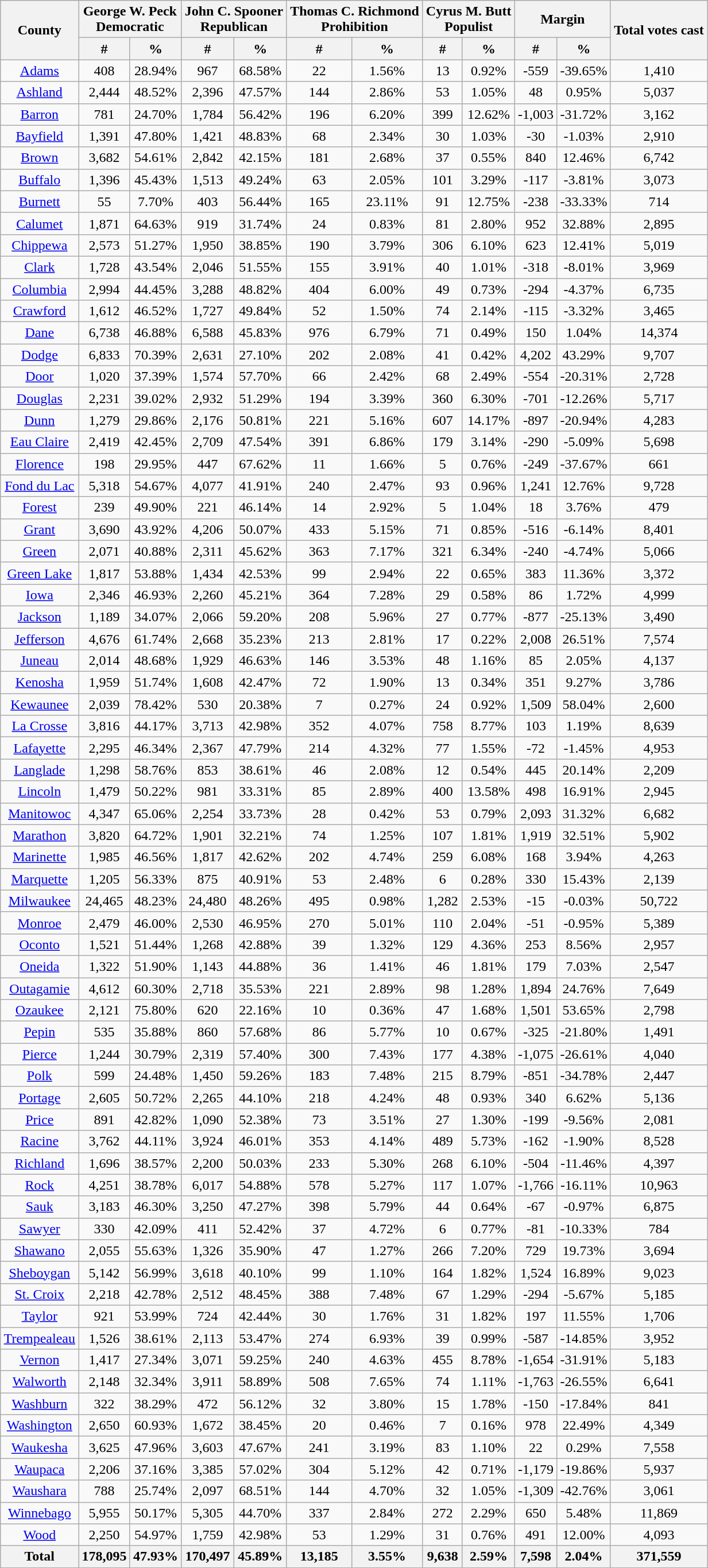<table width="65%" class="wikitable sortable" style="text-align:center">
<tr>
<th rowspan="2" style="text-align:center;">County</th>
<th colspan="2" style="text-align:center;">George W. Peck<br>Democratic</th>
<th colspan="2" style="text-align:center;">John C. Spooner<br>Republican</th>
<th colspan="2" style="text-align:center;">Thomas C. Richmond<br>Prohibition</th>
<th colspan="2" style="text-align:center;">Cyrus M. Butt<br>Populist</th>
<th colspan="2" style="text-align:center;">Margin</th>
<th rowspan="2" style="text-align:center;">Total votes cast</th>
</tr>
<tr>
<th style="text-align:center;" data-sort-type="number">#</th>
<th style="text-align:center;" data-sort-type="number">%</th>
<th style="text-align:center;" data-sort-type="number">#</th>
<th style="text-align:center;" data-sort-type="number">%</th>
<th style="text-align:center;" data-sort-type="number">#</th>
<th style="text-align:center;" data-sort-type="number">%</th>
<th style="text-align:center;" data-sort-type="number">#</th>
<th style="text-align:center;" data-sort-type="number">%</th>
<th style="text-align:center;" data-sort-type="number">#</th>
<th style="text-align:center;" data-sort-type="number">%</th>
</tr>
<tr style="text-align:center;">
<td><a href='#'>Adams</a></td>
<td>408</td>
<td>28.94%</td>
<td>967</td>
<td>68.58%</td>
<td>22</td>
<td>1.56%</td>
<td>13</td>
<td>0.92%</td>
<td>-559</td>
<td>-39.65%</td>
<td>1,410</td>
</tr>
<tr style="text-align:center;">
<td><a href='#'>Ashland</a></td>
<td>2,444</td>
<td>48.52%</td>
<td>2,396</td>
<td>47.57%</td>
<td>144</td>
<td>2.86%</td>
<td>53</td>
<td>1.05%</td>
<td>48</td>
<td>0.95%</td>
<td>5,037</td>
</tr>
<tr style="text-align:center;">
<td><a href='#'>Barron</a></td>
<td>781</td>
<td>24.70%</td>
<td>1,784</td>
<td>56.42%</td>
<td>196</td>
<td>6.20%</td>
<td>399</td>
<td>12.62%</td>
<td>-1,003</td>
<td>-31.72%</td>
<td>3,162</td>
</tr>
<tr style="text-align:center;">
<td><a href='#'>Bayfield</a></td>
<td>1,391</td>
<td>47.80%</td>
<td>1,421</td>
<td>48.83%</td>
<td>68</td>
<td>2.34%</td>
<td>30</td>
<td>1.03%</td>
<td>-30</td>
<td>-1.03%</td>
<td>2,910</td>
</tr>
<tr style="text-align:center;">
<td><a href='#'>Brown</a></td>
<td>3,682</td>
<td>54.61%</td>
<td>2,842</td>
<td>42.15%</td>
<td>181</td>
<td>2.68%</td>
<td>37</td>
<td>0.55%</td>
<td>840</td>
<td>12.46%</td>
<td>6,742</td>
</tr>
<tr style="text-align:center;">
<td><a href='#'>Buffalo</a></td>
<td>1,396</td>
<td>45.43%</td>
<td>1,513</td>
<td>49.24%</td>
<td>63</td>
<td>2.05%</td>
<td>101</td>
<td>3.29%</td>
<td>-117</td>
<td>-3.81%</td>
<td>3,073</td>
</tr>
<tr style="text-align:center;">
<td><a href='#'>Burnett</a></td>
<td>55</td>
<td>7.70%</td>
<td>403</td>
<td>56.44%</td>
<td>165</td>
<td>23.11%</td>
<td>91</td>
<td>12.75%</td>
<td>-238</td>
<td>-33.33%</td>
<td>714</td>
</tr>
<tr style="text-align:center;">
<td><a href='#'>Calumet</a></td>
<td>1,871</td>
<td>64.63%</td>
<td>919</td>
<td>31.74%</td>
<td>24</td>
<td>0.83%</td>
<td>81</td>
<td>2.80%</td>
<td>952</td>
<td>32.88%</td>
<td>2,895</td>
</tr>
<tr style="text-align:center;">
<td><a href='#'>Chippewa</a></td>
<td>2,573</td>
<td>51.27%</td>
<td>1,950</td>
<td>38.85%</td>
<td>190</td>
<td>3.79%</td>
<td>306</td>
<td>6.10%</td>
<td>623</td>
<td>12.41%</td>
<td>5,019</td>
</tr>
<tr style="text-align:center;">
<td><a href='#'>Clark</a></td>
<td>1,728</td>
<td>43.54%</td>
<td>2,046</td>
<td>51.55%</td>
<td>155</td>
<td>3.91%</td>
<td>40</td>
<td>1.01%</td>
<td>-318</td>
<td>-8.01%</td>
<td>3,969</td>
</tr>
<tr style="text-align:center;">
<td><a href='#'>Columbia</a></td>
<td>2,994</td>
<td>44.45%</td>
<td>3,288</td>
<td>48.82%</td>
<td>404</td>
<td>6.00%</td>
<td>49</td>
<td>0.73%</td>
<td>-294</td>
<td>-4.37%</td>
<td>6,735</td>
</tr>
<tr style="text-align:center;">
<td><a href='#'>Crawford</a></td>
<td>1,612</td>
<td>46.52%</td>
<td>1,727</td>
<td>49.84%</td>
<td>52</td>
<td>1.50%</td>
<td>74</td>
<td>2.14%</td>
<td>-115</td>
<td>-3.32%</td>
<td>3,465</td>
</tr>
<tr style="text-align:center;">
<td><a href='#'>Dane</a></td>
<td>6,738</td>
<td>46.88%</td>
<td>6,588</td>
<td>45.83%</td>
<td>976</td>
<td>6.79%</td>
<td>71</td>
<td>0.49%</td>
<td>150</td>
<td>1.04%</td>
<td>14,374</td>
</tr>
<tr style="text-align:center;">
<td><a href='#'>Dodge</a></td>
<td>6,833</td>
<td>70.39%</td>
<td>2,631</td>
<td>27.10%</td>
<td>202</td>
<td>2.08%</td>
<td>41</td>
<td>0.42%</td>
<td>4,202</td>
<td>43.29%</td>
<td>9,707</td>
</tr>
<tr style="text-align:center;">
<td><a href='#'>Door</a></td>
<td>1,020</td>
<td>37.39%</td>
<td>1,574</td>
<td>57.70%</td>
<td>66</td>
<td>2.42%</td>
<td>68</td>
<td>2.49%</td>
<td>-554</td>
<td>-20.31%</td>
<td>2,728</td>
</tr>
<tr style="text-align:center;">
<td><a href='#'>Douglas</a></td>
<td>2,231</td>
<td>39.02%</td>
<td>2,932</td>
<td>51.29%</td>
<td>194</td>
<td>3.39%</td>
<td>360</td>
<td>6.30%</td>
<td>-701</td>
<td>-12.26%</td>
<td>5,717</td>
</tr>
<tr style="text-align:center;">
<td><a href='#'>Dunn</a></td>
<td>1,279</td>
<td>29.86%</td>
<td>2,176</td>
<td>50.81%</td>
<td>221</td>
<td>5.16%</td>
<td>607</td>
<td>14.17%</td>
<td>-897</td>
<td>-20.94%</td>
<td>4,283</td>
</tr>
<tr style="text-align:center;">
<td><a href='#'>Eau Claire</a></td>
<td>2,419</td>
<td>42.45%</td>
<td>2,709</td>
<td>47.54%</td>
<td>391</td>
<td>6.86%</td>
<td>179</td>
<td>3.14%</td>
<td>-290</td>
<td>-5.09%</td>
<td>5,698</td>
</tr>
<tr style="text-align:center;">
<td><a href='#'>Florence</a></td>
<td>198</td>
<td>29.95%</td>
<td>447</td>
<td>67.62%</td>
<td>11</td>
<td>1.66%</td>
<td>5</td>
<td>0.76%</td>
<td>-249</td>
<td>-37.67%</td>
<td>661</td>
</tr>
<tr style="text-align:center;">
<td><a href='#'>Fond du Lac</a></td>
<td>5,318</td>
<td>54.67%</td>
<td>4,077</td>
<td>41.91%</td>
<td>240</td>
<td>2.47%</td>
<td>93</td>
<td>0.96%</td>
<td>1,241</td>
<td>12.76%</td>
<td>9,728</td>
</tr>
<tr style="text-align:center;">
<td><a href='#'>Forest</a></td>
<td>239</td>
<td>49.90%</td>
<td>221</td>
<td>46.14%</td>
<td>14</td>
<td>2.92%</td>
<td>5</td>
<td>1.04%</td>
<td>18</td>
<td>3.76%</td>
<td>479</td>
</tr>
<tr style="text-align:center;">
<td><a href='#'>Grant</a></td>
<td>3,690</td>
<td>43.92%</td>
<td>4,206</td>
<td>50.07%</td>
<td>433</td>
<td>5.15%</td>
<td>71</td>
<td>0.85%</td>
<td>-516</td>
<td>-6.14%</td>
<td>8,401</td>
</tr>
<tr style="text-align:center;">
<td><a href='#'>Green</a></td>
<td>2,071</td>
<td>40.88%</td>
<td>2,311</td>
<td>45.62%</td>
<td>363</td>
<td>7.17%</td>
<td>321</td>
<td>6.34%</td>
<td>-240</td>
<td>-4.74%</td>
<td>5,066</td>
</tr>
<tr style="text-align:center;">
<td><a href='#'>Green Lake</a></td>
<td>1,817</td>
<td>53.88%</td>
<td>1,434</td>
<td>42.53%</td>
<td>99</td>
<td>2.94%</td>
<td>22</td>
<td>0.65%</td>
<td>383</td>
<td>11.36%</td>
<td>3,372</td>
</tr>
<tr style="text-align:center;">
<td><a href='#'>Iowa</a></td>
<td>2,346</td>
<td>46.93%</td>
<td>2,260</td>
<td>45.21%</td>
<td>364</td>
<td>7.28%</td>
<td>29</td>
<td>0.58%</td>
<td>86</td>
<td>1.72%</td>
<td>4,999</td>
</tr>
<tr style="text-align:center;">
<td><a href='#'>Jackson</a></td>
<td>1,189</td>
<td>34.07%</td>
<td>2,066</td>
<td>59.20%</td>
<td>208</td>
<td>5.96%</td>
<td>27</td>
<td>0.77%</td>
<td>-877</td>
<td>-25.13%</td>
<td>3,490</td>
</tr>
<tr style="text-align:center;">
<td><a href='#'>Jefferson</a></td>
<td>4,676</td>
<td>61.74%</td>
<td>2,668</td>
<td>35.23%</td>
<td>213</td>
<td>2.81%</td>
<td>17</td>
<td>0.22%</td>
<td>2,008</td>
<td>26.51%</td>
<td>7,574</td>
</tr>
<tr style="text-align:center;">
<td><a href='#'>Juneau</a></td>
<td>2,014</td>
<td>48.68%</td>
<td>1,929</td>
<td>46.63%</td>
<td>146</td>
<td>3.53%</td>
<td>48</td>
<td>1.16%</td>
<td>85</td>
<td>2.05%</td>
<td>4,137</td>
</tr>
<tr style="text-align:center;">
<td><a href='#'>Kenosha</a></td>
<td>1,959</td>
<td>51.74%</td>
<td>1,608</td>
<td>42.47%</td>
<td>72</td>
<td>1.90%</td>
<td>13</td>
<td>0.34%</td>
<td>351</td>
<td>9.27%</td>
<td>3,786</td>
</tr>
<tr style="text-align:center;">
<td><a href='#'>Kewaunee</a></td>
<td>2,039</td>
<td>78.42%</td>
<td>530</td>
<td>20.38%</td>
<td>7</td>
<td>0.27%</td>
<td>24</td>
<td>0.92%</td>
<td>1,509</td>
<td>58.04%</td>
<td>2,600</td>
</tr>
<tr style="text-align:center;">
<td><a href='#'>La Crosse</a></td>
<td>3,816</td>
<td>44.17%</td>
<td>3,713</td>
<td>42.98%</td>
<td>352</td>
<td>4.07%</td>
<td>758</td>
<td>8.77%</td>
<td>103</td>
<td>1.19%</td>
<td>8,639</td>
</tr>
<tr style="text-align:center;">
<td><a href='#'>Lafayette</a></td>
<td>2,295</td>
<td>46.34%</td>
<td>2,367</td>
<td>47.79%</td>
<td>214</td>
<td>4.32%</td>
<td>77</td>
<td>1.55%</td>
<td>-72</td>
<td>-1.45%</td>
<td>4,953</td>
</tr>
<tr style="text-align:center;">
<td><a href='#'>Langlade</a></td>
<td>1,298</td>
<td>58.76%</td>
<td>853</td>
<td>38.61%</td>
<td>46</td>
<td>2.08%</td>
<td>12</td>
<td>0.54%</td>
<td>445</td>
<td>20.14%</td>
<td>2,209</td>
</tr>
<tr style="text-align:center;">
<td><a href='#'>Lincoln</a></td>
<td>1,479</td>
<td>50.22%</td>
<td>981</td>
<td>33.31%</td>
<td>85</td>
<td>2.89%</td>
<td>400</td>
<td>13.58%</td>
<td>498</td>
<td>16.91%</td>
<td>2,945</td>
</tr>
<tr style="text-align:center;">
<td><a href='#'>Manitowoc</a></td>
<td>4,347</td>
<td>65.06%</td>
<td>2,254</td>
<td>33.73%</td>
<td>28</td>
<td>0.42%</td>
<td>53</td>
<td>0.79%</td>
<td>2,093</td>
<td>31.32%</td>
<td>6,682</td>
</tr>
<tr style="text-align:center;">
<td><a href='#'>Marathon</a></td>
<td>3,820</td>
<td>64.72%</td>
<td>1,901</td>
<td>32.21%</td>
<td>74</td>
<td>1.25%</td>
<td>107</td>
<td>1.81%</td>
<td>1,919</td>
<td>32.51%</td>
<td>5,902</td>
</tr>
<tr style="text-align:center;">
<td><a href='#'>Marinette</a></td>
<td>1,985</td>
<td>46.56%</td>
<td>1,817</td>
<td>42.62%</td>
<td>202</td>
<td>4.74%</td>
<td>259</td>
<td>6.08%</td>
<td>168</td>
<td>3.94%</td>
<td>4,263</td>
</tr>
<tr style="text-align:center;">
<td><a href='#'>Marquette</a></td>
<td>1,205</td>
<td>56.33%</td>
<td>875</td>
<td>40.91%</td>
<td>53</td>
<td>2.48%</td>
<td>6</td>
<td>0.28%</td>
<td>330</td>
<td>15.43%</td>
<td>2,139</td>
</tr>
<tr style="text-align:center;">
<td><a href='#'>Milwaukee</a></td>
<td>24,465</td>
<td>48.23%</td>
<td>24,480</td>
<td>48.26%</td>
<td>495</td>
<td>0.98%</td>
<td>1,282</td>
<td>2.53%</td>
<td>-15</td>
<td>-0.03%</td>
<td>50,722</td>
</tr>
<tr style="text-align:center;">
<td><a href='#'>Monroe</a></td>
<td>2,479</td>
<td>46.00%</td>
<td>2,530</td>
<td>46.95%</td>
<td>270</td>
<td>5.01%</td>
<td>110</td>
<td>2.04%</td>
<td>-51</td>
<td>-0.95%</td>
<td>5,389</td>
</tr>
<tr style="text-align:center;">
<td><a href='#'>Oconto</a></td>
<td>1,521</td>
<td>51.44%</td>
<td>1,268</td>
<td>42.88%</td>
<td>39</td>
<td>1.32%</td>
<td>129</td>
<td>4.36%</td>
<td>253</td>
<td>8.56%</td>
<td>2,957</td>
</tr>
<tr style="text-align:center;">
<td><a href='#'>Oneida</a></td>
<td>1,322</td>
<td>51.90%</td>
<td>1,143</td>
<td>44.88%</td>
<td>36</td>
<td>1.41%</td>
<td>46</td>
<td>1.81%</td>
<td>179</td>
<td>7.03%</td>
<td>2,547</td>
</tr>
<tr style="text-align:center;">
<td><a href='#'>Outagamie</a></td>
<td>4,612</td>
<td>60.30%</td>
<td>2,718</td>
<td>35.53%</td>
<td>221</td>
<td>2.89%</td>
<td>98</td>
<td>1.28%</td>
<td>1,894</td>
<td>24.76%</td>
<td>7,649</td>
</tr>
<tr style="text-align:center;">
<td><a href='#'>Ozaukee</a></td>
<td>2,121</td>
<td>75.80%</td>
<td>620</td>
<td>22.16%</td>
<td>10</td>
<td>0.36%</td>
<td>47</td>
<td>1.68%</td>
<td>1,501</td>
<td>53.65%</td>
<td>2,798</td>
</tr>
<tr style="text-align:center;">
<td><a href='#'>Pepin</a></td>
<td>535</td>
<td>35.88%</td>
<td>860</td>
<td>57.68%</td>
<td>86</td>
<td>5.77%</td>
<td>10</td>
<td>0.67%</td>
<td>-325</td>
<td>-21.80%</td>
<td>1,491</td>
</tr>
<tr style="text-align:center;">
<td><a href='#'>Pierce</a></td>
<td>1,244</td>
<td>30.79%</td>
<td>2,319</td>
<td>57.40%</td>
<td>300</td>
<td>7.43%</td>
<td>177</td>
<td>4.38%</td>
<td>-1,075</td>
<td>-26.61%</td>
<td>4,040</td>
</tr>
<tr style="text-align:center;">
<td><a href='#'>Polk</a></td>
<td>599</td>
<td>24.48%</td>
<td>1,450</td>
<td>59.26%</td>
<td>183</td>
<td>7.48%</td>
<td>215</td>
<td>8.79%</td>
<td>-851</td>
<td>-34.78%</td>
<td>2,447</td>
</tr>
<tr style="text-align:center;">
<td><a href='#'>Portage</a></td>
<td>2,605</td>
<td>50.72%</td>
<td>2,265</td>
<td>44.10%</td>
<td>218</td>
<td>4.24%</td>
<td>48</td>
<td>0.93%</td>
<td>340</td>
<td>6.62%</td>
<td>5,136</td>
</tr>
<tr style="text-align:center;">
<td><a href='#'>Price</a></td>
<td>891</td>
<td>42.82%</td>
<td>1,090</td>
<td>52.38%</td>
<td>73</td>
<td>3.51%</td>
<td>27</td>
<td>1.30%</td>
<td>-199</td>
<td>-9.56%</td>
<td>2,081</td>
</tr>
<tr style="text-align:center;">
<td><a href='#'>Racine</a></td>
<td>3,762</td>
<td>44.11%</td>
<td>3,924</td>
<td>46.01%</td>
<td>353</td>
<td>4.14%</td>
<td>489</td>
<td>5.73%</td>
<td>-162</td>
<td>-1.90%</td>
<td>8,528</td>
</tr>
<tr style="text-align:center;">
<td><a href='#'>Richland</a></td>
<td>1,696</td>
<td>38.57%</td>
<td>2,200</td>
<td>50.03%</td>
<td>233</td>
<td>5.30%</td>
<td>268</td>
<td>6.10%</td>
<td>-504</td>
<td>-11.46%</td>
<td>4,397</td>
</tr>
<tr style="text-align:center;">
<td><a href='#'>Rock</a></td>
<td>4,251</td>
<td>38.78%</td>
<td>6,017</td>
<td>54.88%</td>
<td>578</td>
<td>5.27%</td>
<td>117</td>
<td>1.07%</td>
<td>-1,766</td>
<td>-16.11%</td>
<td>10,963</td>
</tr>
<tr style="text-align:center;">
<td><a href='#'>Sauk</a></td>
<td>3,183</td>
<td>46.30%</td>
<td>3,250</td>
<td>47.27%</td>
<td>398</td>
<td>5.79%</td>
<td>44</td>
<td>0.64%</td>
<td>-67</td>
<td>-0.97%</td>
<td>6,875</td>
</tr>
<tr style="text-align:center;">
<td><a href='#'>Sawyer</a></td>
<td>330</td>
<td>42.09%</td>
<td>411</td>
<td>52.42%</td>
<td>37</td>
<td>4.72%</td>
<td>6</td>
<td>0.77%</td>
<td>-81</td>
<td>-10.33%</td>
<td>784</td>
</tr>
<tr style="text-align:center;">
<td><a href='#'>Shawano</a></td>
<td>2,055</td>
<td>55.63%</td>
<td>1,326</td>
<td>35.90%</td>
<td>47</td>
<td>1.27%</td>
<td>266</td>
<td>7.20%</td>
<td>729</td>
<td>19.73%</td>
<td>3,694</td>
</tr>
<tr style="text-align:center;">
<td><a href='#'>Sheboygan</a></td>
<td>5,142</td>
<td>56.99%</td>
<td>3,618</td>
<td>40.10%</td>
<td>99</td>
<td>1.10%</td>
<td>164</td>
<td>1.82%</td>
<td>1,524</td>
<td>16.89%</td>
<td>9,023</td>
</tr>
<tr style="text-align:center;">
<td><a href='#'>St. Croix</a></td>
<td>2,218</td>
<td>42.78%</td>
<td>2,512</td>
<td>48.45%</td>
<td>388</td>
<td>7.48%</td>
<td>67</td>
<td>1.29%</td>
<td>-294</td>
<td>-5.67%</td>
<td>5,185</td>
</tr>
<tr style="text-align:center;">
<td><a href='#'>Taylor</a></td>
<td>921</td>
<td>53.99%</td>
<td>724</td>
<td>42.44%</td>
<td>30</td>
<td>1.76%</td>
<td>31</td>
<td>1.82%</td>
<td>197</td>
<td>11.55%</td>
<td>1,706</td>
</tr>
<tr style="text-align:center;">
<td><a href='#'>Trempealeau</a></td>
<td>1,526</td>
<td>38.61%</td>
<td>2,113</td>
<td>53.47%</td>
<td>274</td>
<td>6.93%</td>
<td>39</td>
<td>0.99%</td>
<td>-587</td>
<td>-14.85%</td>
<td>3,952</td>
</tr>
<tr style="text-align:center;">
<td><a href='#'>Vernon</a></td>
<td>1,417</td>
<td>27.34%</td>
<td>3,071</td>
<td>59.25%</td>
<td>240</td>
<td>4.63%</td>
<td>455</td>
<td>8.78%</td>
<td>-1,654</td>
<td>-31.91%</td>
<td>5,183</td>
</tr>
<tr style="text-align:center;">
<td><a href='#'>Walworth</a></td>
<td>2,148</td>
<td>32.34%</td>
<td>3,911</td>
<td>58.89%</td>
<td>508</td>
<td>7.65%</td>
<td>74</td>
<td>1.11%</td>
<td>-1,763</td>
<td>-26.55%</td>
<td>6,641</td>
</tr>
<tr style="text-align:center;">
<td><a href='#'>Washburn</a></td>
<td>322</td>
<td>38.29%</td>
<td>472</td>
<td>56.12%</td>
<td>32</td>
<td>3.80%</td>
<td>15</td>
<td>1.78%</td>
<td>-150</td>
<td>-17.84%</td>
<td>841</td>
</tr>
<tr style="text-align:center;">
<td><a href='#'>Washington</a></td>
<td>2,650</td>
<td>60.93%</td>
<td>1,672</td>
<td>38.45%</td>
<td>20</td>
<td>0.46%</td>
<td>7</td>
<td>0.16%</td>
<td>978</td>
<td>22.49%</td>
<td>4,349</td>
</tr>
<tr style="text-align:center;">
<td><a href='#'>Waukesha</a></td>
<td>3,625</td>
<td>47.96%</td>
<td>3,603</td>
<td>47.67%</td>
<td>241</td>
<td>3.19%</td>
<td>83</td>
<td>1.10%</td>
<td>22</td>
<td>0.29%</td>
<td>7,558</td>
</tr>
<tr style="text-align:center;">
<td><a href='#'>Waupaca</a></td>
<td>2,206</td>
<td>37.16%</td>
<td>3,385</td>
<td>57.02%</td>
<td>304</td>
<td>5.12%</td>
<td>42</td>
<td>0.71%</td>
<td>-1,179</td>
<td>-19.86%</td>
<td>5,937</td>
</tr>
<tr style="text-align:center;">
<td><a href='#'>Waushara</a></td>
<td>788</td>
<td>25.74%</td>
<td>2,097</td>
<td>68.51%</td>
<td>144</td>
<td>4.70%</td>
<td>32</td>
<td>1.05%</td>
<td>-1,309</td>
<td>-42.76%</td>
<td>3,061</td>
</tr>
<tr style="text-align:center;">
<td><a href='#'>Winnebago</a></td>
<td>5,955</td>
<td>50.17%</td>
<td>5,305</td>
<td>44.70%</td>
<td>337</td>
<td>2.84%</td>
<td>272</td>
<td>2.29%</td>
<td>650</td>
<td>5.48%</td>
<td>11,869</td>
</tr>
<tr style="text-align:center;">
<td><a href='#'>Wood</a></td>
<td>2,250</td>
<td>54.97%</td>
<td>1,759</td>
<td>42.98%</td>
<td>53</td>
<td>1.29%</td>
<td>31</td>
<td>0.76%</td>
<td>491</td>
<td>12.00%</td>
<td>4,093</td>
</tr>
<tr>
<th>Total</th>
<th>178,095</th>
<th>47.93%</th>
<th>170,497</th>
<th>45.89%</th>
<th>13,185</th>
<th>3.55%</th>
<th>9,638</th>
<th>2.59%</th>
<th>7,598</th>
<th>2.04%</th>
<th>371,559</th>
</tr>
</table>
